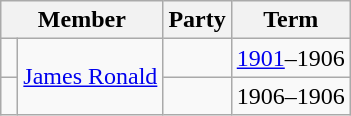<table class="wikitable">
<tr>
<th colspan="2">Member</th>
<th>Party</th>
<th>Term</th>
</tr>
<tr>
<td> </td>
<td rowspan="2"><a href='#'>James Ronald</a></td>
<td></td>
<td><a href='#'>1901</a>–1906</td>
</tr>
<tr>
<td> </td>
<td></td>
<td>1906–1906</td>
</tr>
</table>
